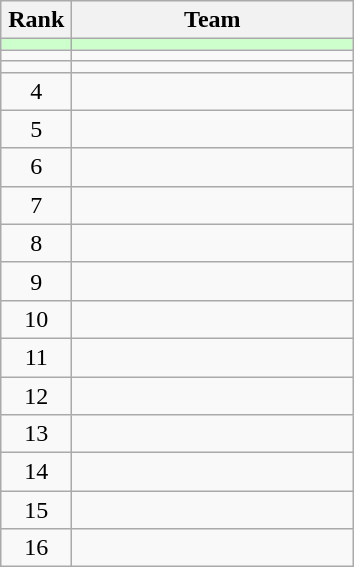<table class="wikitable" style="text-align: center;">
<tr>
<th width=40>Rank</th>
<th width=180>Team</th>
</tr>
<tr bgcolor=#ccffcc>
<td></td>
<td align=left></td>
</tr>
<tr>
<td></td>
<td align=left></td>
</tr>
<tr>
<td></td>
<td align=left></td>
</tr>
<tr>
<td>4</td>
<td align=left></td>
</tr>
<tr>
<td>5</td>
<td align=left></td>
</tr>
<tr>
<td>6</td>
<td align=left></td>
</tr>
<tr>
<td>7</td>
<td align=left></td>
</tr>
<tr>
<td>8</td>
<td align=left></td>
</tr>
<tr>
<td>9</td>
<td align=left></td>
</tr>
<tr>
<td>10</td>
<td align=left></td>
</tr>
<tr>
<td>11</td>
<td align=left></td>
</tr>
<tr>
<td>12</td>
<td align=left></td>
</tr>
<tr>
<td>13</td>
<td align=left></td>
</tr>
<tr>
<td>14</td>
<td align=left></td>
</tr>
<tr>
<td>15</td>
<td align=left></td>
</tr>
<tr>
<td>16</td>
<td align=left></td>
</tr>
</table>
